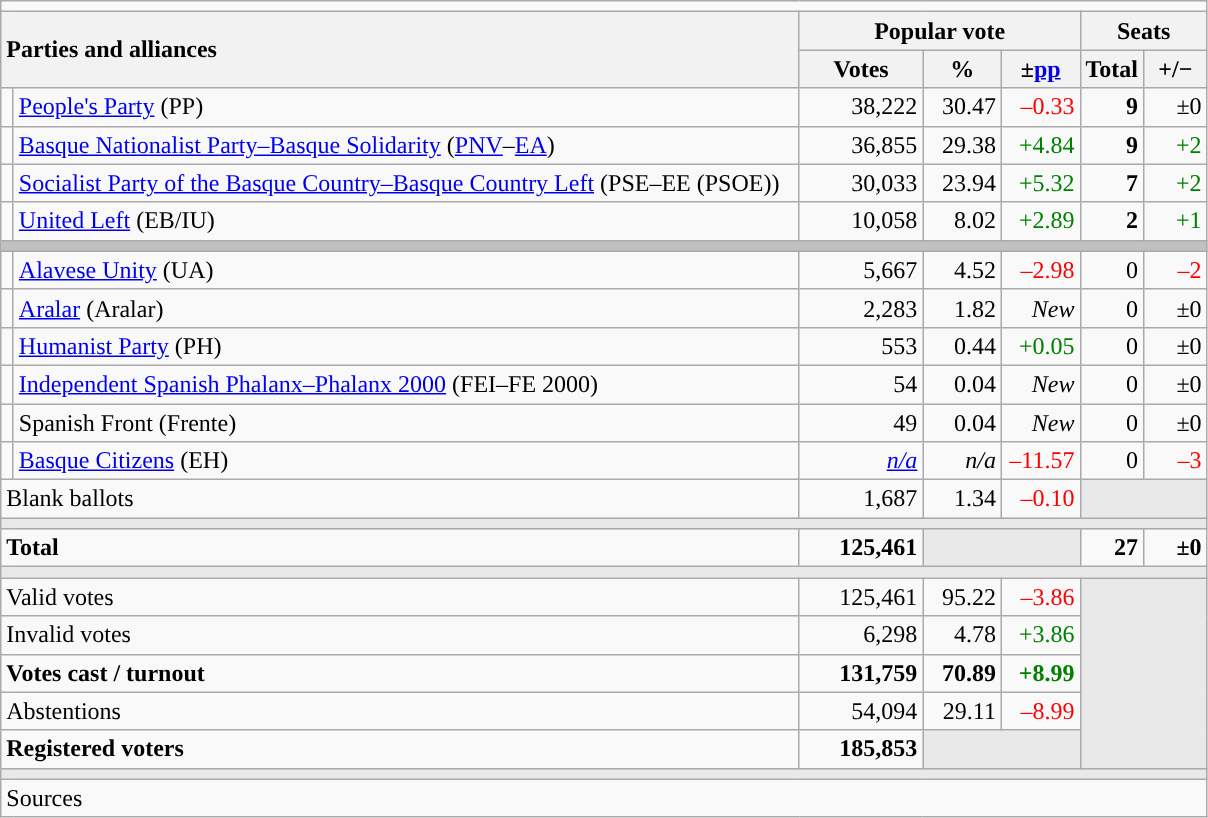<table class="wikitable" style="text-align:right;">
<tr>
<td colspan="7"></td>
</tr>
<tr>
<th style="text-align:left;" rowspan="2" colspan="2" width="525">Parties and alliances</th>
<th colspan="3">Popular vote</th>
<th colspan="2">Seats</th>
</tr>
<tr>
<th width="75">Votes</th>
<th width="45">%</th>
<th width="45">±<a href='#'>pp</a></th>
<th width="35">Total</th>
<th width="35">+/−</th>
</tr>
<tr>
<td width="1" style="color:inherit;background:"></td>
<td align="left"><a href='#'>People's Party</a> (PP)</td>
<td>38,222</td>
<td>30.47</td>
<td style="color:red;">–0.33</td>
<td><strong>9</strong></td>
<td>±0</td>
</tr>
<tr>
<td style="color:inherit;background:"></td>
<td align="left"><a href='#'>Basque Nationalist Party–Basque Solidarity</a> (<a href='#'>PNV</a>–<a href='#'>EA</a>)</td>
<td>36,855</td>
<td>29.38</td>
<td style="color:green;">+4.84</td>
<td><strong>9</strong></td>
<td style="color:green;">+2</td>
</tr>
<tr>
<td style="color:inherit;background:"></td>
<td align="left"><a href='#'>Socialist Party of the Basque Country–Basque Country Left</a> (PSE–EE (PSOE))</td>
<td>30,033</td>
<td>23.94</td>
<td style="color:green;">+5.32</td>
<td><strong>7</strong></td>
<td style="color:green;">+2</td>
</tr>
<tr>
<td style="color:inherit;background:"></td>
<td align="left"><a href='#'>United Left</a> (EB/IU)</td>
<td>10,058</td>
<td>8.02</td>
<td style="color:green;">+2.89</td>
<td><strong>2</strong></td>
<td style="color:green;">+1</td>
</tr>
<tr>
<td colspan="7" style="color:inherit;background:#C0C0C0"></td>
</tr>
<tr>
<td style="color:inherit;background:"></td>
<td align="left"><a href='#'>Alavese Unity</a> (UA)</td>
<td>5,667</td>
<td>4.52</td>
<td style="color:red;">–2.98</td>
<td>0</td>
<td style="color:red;">–2</td>
</tr>
<tr>
<td style="color:inherit;background:"></td>
<td align="left"><a href='#'>Aralar</a> (Aralar)</td>
<td>2,283</td>
<td>1.82</td>
<td><em>New</em></td>
<td>0</td>
<td>±0</td>
</tr>
<tr>
<td style="color:inherit;background:"></td>
<td align="left"><a href='#'>Humanist Party</a> (PH)</td>
<td>553</td>
<td>0.44</td>
<td style="color:green;">+0.05</td>
<td>0</td>
<td>±0</td>
</tr>
<tr>
<td style="color:inherit;background:"></td>
<td align="left"><a href='#'>Independent Spanish Phalanx–Phalanx 2000</a> (FEI–FE 2000)</td>
<td>54</td>
<td>0.04</td>
<td><em>New</em></td>
<td>0</td>
<td>±0</td>
</tr>
<tr>
<td style="color:inherit;background:"></td>
<td align="left">Spanish Front (Frente)</td>
<td>49</td>
<td>0.04</td>
<td><em>New</em></td>
<td>0</td>
<td>±0</td>
</tr>
<tr>
<td style="color:inherit;background:"></td>
<td align="left"><a href='#'>Basque Citizens</a> (EH)</td>
<td><em><a href='#'>n/a</a></em></td>
<td><em>n/a</em></td>
<td style="color:red;">–11.57</td>
<td>0</td>
<td style="color:red;">–3</td>
</tr>
<tr>
<td align="left" colspan="2">Blank ballots</td>
<td>1,687</td>
<td>1.34</td>
<td style="color:red;">–0.10</td>
<td style="color:inherit;background:#E9E9E9" colspan="2"></td>
</tr>
<tr>
<td colspan="7" style="color:inherit;background:#E9E9E9"></td>
</tr>
<tr style="font-weight:bold;">
<td align="left" colspan="2">Total</td>
<td>125,461</td>
<td bgcolor="#E9E9E9" colspan="2"></td>
<td>27</td>
<td>±0</td>
</tr>
<tr>
<td colspan="7" style="color:inherit;background:#E9E9E9"></td>
</tr>
<tr>
<td align="left" colspan="2">Valid votes</td>
<td>125,461</td>
<td>95.22</td>
<td style="color:red;">–3.86</td>
<td bgcolor="#E9E9E9" colspan="2" rowspan="5"></td>
</tr>
<tr>
<td align="left" colspan="2">Invalid votes</td>
<td>6,298</td>
<td>4.78</td>
<td style="color:green;">+3.86</td>
</tr>
<tr style="font-weight:bold;">
<td align="left" colspan="2">Votes cast / turnout</td>
<td>131,759</td>
<td>70.89</td>
<td style="color:green;">+8.99</td>
</tr>
<tr>
<td align="left" colspan="2">Abstentions</td>
<td>54,094</td>
<td>29.11</td>
<td style="color:red;">–8.99</td>
</tr>
<tr style="font-weight:bold;">
<td align="left" colspan="2">Registered voters</td>
<td>185,853</td>
<td bgcolor="#E9E9E9" colspan="2"></td>
</tr>
<tr>
<td colspan="7" style="color:inherit;background:#E9E9E9"></td>
</tr>
<tr>
<td align="left" colspan="7">Sources</td>
</tr>
</table>
